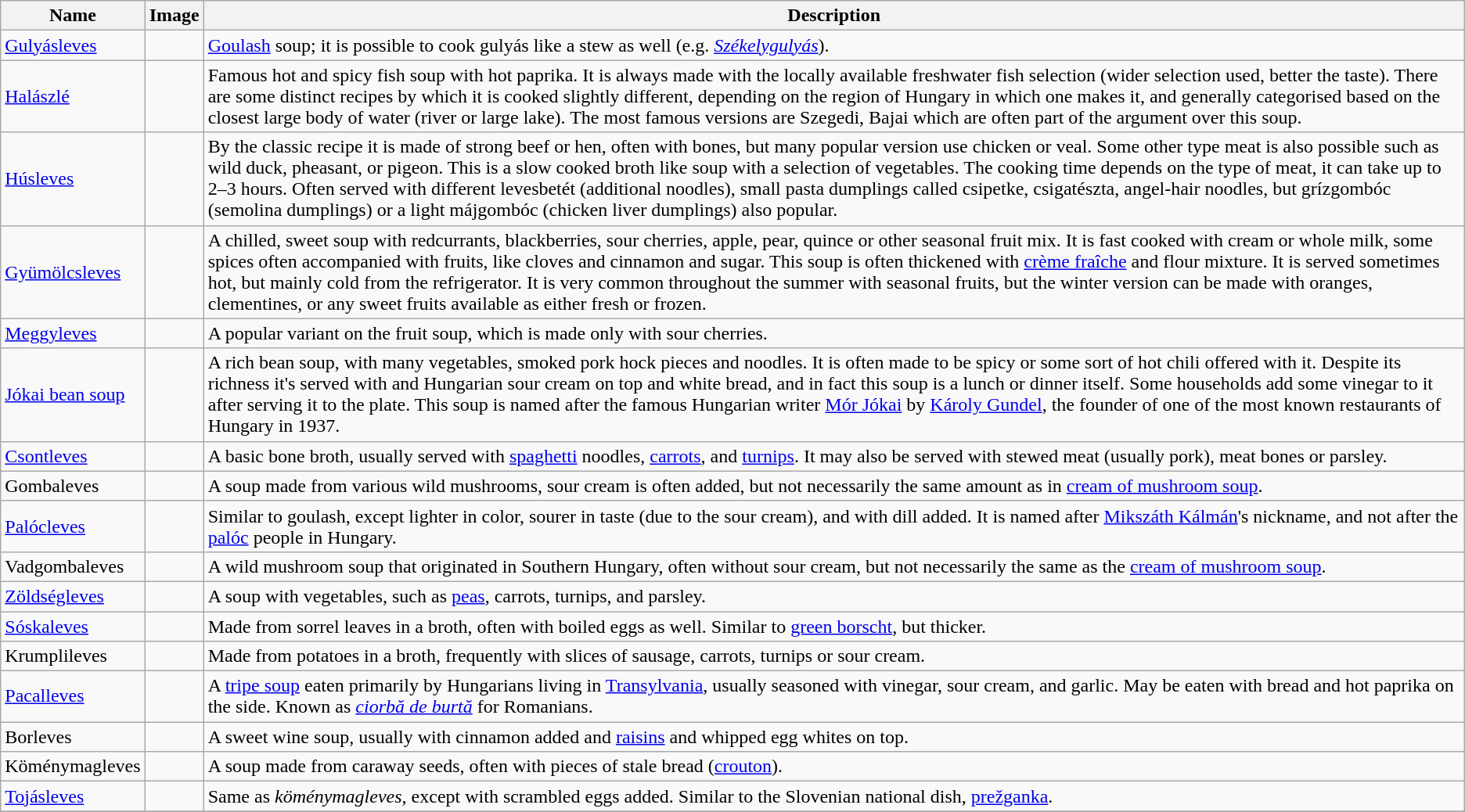<table class="wikitable sortable">
<tr>
<th>Name</th>
<th class="unsortable">Image</th>
<th>Description</th>
</tr>
<tr>
<td><a href='#'>Gulyásleves</a></td>
<td></td>
<td><a href='#'>Goulash</a> soup; it is possible to cook gulyás like a stew as well (e.g. <em><a href='#'>Székelygulyás</a></em>).</td>
</tr>
<tr>
<td><a href='#'>Halászlé</a></td>
<td></td>
<td>Famous hot and spicy fish soup with hot paprika. It is always made with the locally available freshwater fish selection (wider selection used, better the taste). There are some distinct recipes by which it is cooked slightly different, depending on the region of Hungary in which one makes it, and generally categorised based on the closest large body of water (river or large lake). The most famous versions are Szegedi, Bajai which are often part of the argument over this soup.</td>
</tr>
<tr>
<td><a href='#'>Húsleves</a></td>
<td></td>
<td>By the classic recipe it is made of strong beef or hen, often with bones, but many popular version use chicken or veal. Some other type meat is also possible such as wild duck, pheasant, or pigeon. This is a slow cooked broth like soup with a selection of vegetables. The cooking time depends on the type of meat, it can take up to 2–3 hours. Often served with different levesbetét (additional noodles), small pasta dumplings called csipetke, csigatészta, angel-hair noodles, but grízgombóc (semolina dumplings) or a light májgombóc (chicken liver dumplings) also popular.</td>
</tr>
<tr>
<td><a href='#'>Gyümölcsleves</a></td>
<td></td>
<td>A chilled, sweet soup with redcurrants, blackberries, sour cherries, apple, pear, quince or other seasonal fruit mix. It is fast cooked with cream or whole milk, some spices often accompanied with fruits, like cloves and cinnamon and sugar. This soup is often thickened with <a href='#'>crème fraîche</a> and flour mixture. It is served sometimes hot, but mainly cold from the refrigerator. It is very common throughout the summer with seasonal fruits, but the winter version can be made with oranges, clementines, or any sweet fruits available as either fresh or frozen.</td>
</tr>
<tr>
<td><a href='#'>Meggyleves</a></td>
<td></td>
<td>A popular variant on the fruit soup, which is made only with sour cherries.</td>
</tr>
<tr>
<td><a href='#'>Jókai bean soup</a></td>
<td></td>
<td>A rich bean soup, with many vegetables, smoked pork hock pieces and noodles. It is often made to be spicy or some sort of hot chili offered with it. Despite its richness it's served with and Hungarian sour cream on top and white bread, and in fact this soup is a lunch or dinner itself. Some households add some vinegar to it after serving it to the plate. This soup is named after the famous Hungarian writer <a href='#'>Mór Jókai</a> by <a href='#'>Károly Gundel</a>, the founder of one of the most known restaurants of Hungary in 1937.</td>
</tr>
<tr>
<td><a href='#'>Csontleves</a></td>
<td></td>
<td>A basic bone broth, usually served with <a href='#'>spaghetti</a> noodles, <a href='#'>carrots</a>, and <a href='#'>turnips</a>. It may also be served with stewed meat (usually pork), meat bones or parsley.</td>
</tr>
<tr>
<td>Gombaleves</td>
<td></td>
<td>A soup made from various wild mushrooms, sour cream is often added, but not necessarily the same amount as in <a href='#'>cream of mushroom soup</a>.</td>
</tr>
<tr>
<td><a href='#'>Palócleves</a></td>
<td></td>
<td>Similar to goulash, except lighter in color, sourer in taste (due to the sour cream), and with dill added. It is named after <a href='#'>Mikszáth Kálmán</a>'s nickname, and not after the <a href='#'>palóc</a> people in Hungary.</td>
</tr>
<tr>
<td>Vadgombaleves</td>
<td></td>
<td>A wild mushroom soup that originated in Southern Hungary, often without sour cream, but not necessarily the same as the <a href='#'>cream of mushroom soup</a>.</td>
</tr>
<tr>
<td><a href='#'>Zöldségleves</a></td>
<td></td>
<td>A soup with vegetables, such as <a href='#'>peas</a>, carrots, turnips, and parsley.</td>
</tr>
<tr>
<td><a href='#'>Sóskaleves</a></td>
<td></td>
<td>Made from sorrel leaves in a broth, often with boiled eggs as well. Similar to <a href='#'>green borscht</a>, but thicker.</td>
</tr>
<tr>
<td>Krumplileves</td>
<td></td>
<td>Made from potatoes in a broth, frequently with slices of sausage, carrots, turnips or sour cream.</td>
</tr>
<tr>
<td><a href='#'>Pacalleves</a></td>
<td></td>
<td>A <a href='#'>tripe soup</a> eaten primarily by Hungarians living in <a href='#'>Transylvania</a>, usually seasoned with vinegar, sour cream, and garlic. May be eaten with bread and hot paprika on the side. Known as <em><a href='#'>ciorbă de burtă</a></em> for Romanians.</td>
</tr>
<tr>
<td>Borleves</td>
<td></td>
<td>A sweet wine soup, usually with cinnamon added and <a href='#'>raisins</a> and whipped egg whites on top.</td>
</tr>
<tr>
<td>Köménymagleves</td>
<td></td>
<td>A soup made from caraway seeds, often with pieces of stale bread (<a href='#'>crouton</a>).</td>
</tr>
<tr>
<td><a href='#'>Tojásleves</a></td>
<td></td>
<td>Same as <em>köménymagleves</em>, except with scrambled eggs added. Similar to the Slovenian national dish, <a href='#'>prežganka</a>.</td>
</tr>
<tr>
</tr>
</table>
